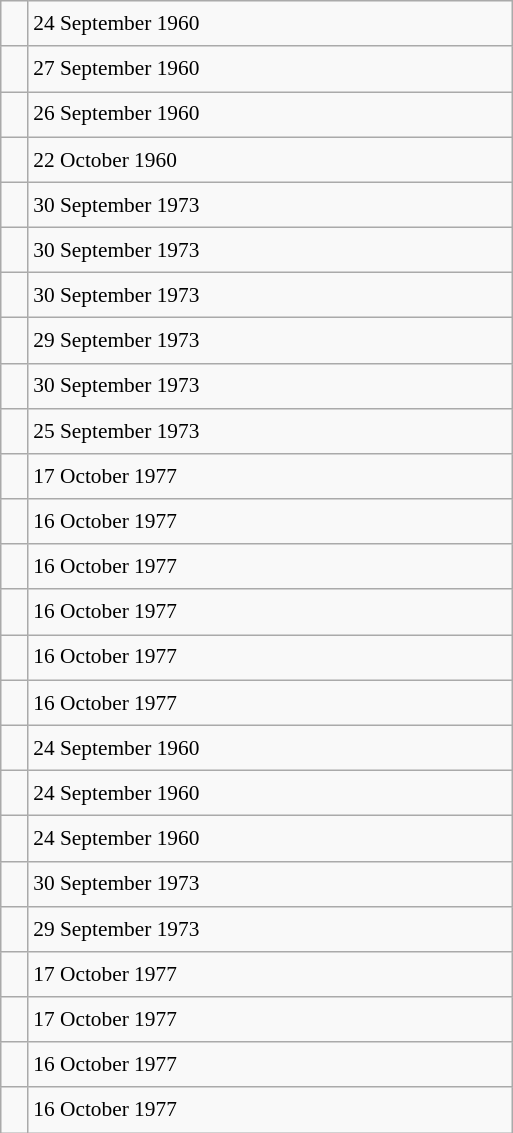<table class="wikitable" style="font-size: 89%; float: left; width: 24em; margin-right: 1em; line-height: 1.65em">
<tr>
<td></td>
<td>24 September 1960</td>
</tr>
<tr>
<td></td>
<td>27 September 1960</td>
</tr>
<tr>
<td></td>
<td>26 September 1960</td>
</tr>
<tr>
<td></td>
<td>22 October 1960</td>
</tr>
<tr>
<td></td>
<td>30 September 1973</td>
</tr>
<tr>
<td></td>
<td>30 September 1973</td>
</tr>
<tr>
<td></td>
<td>30 September 1973</td>
</tr>
<tr>
<td></td>
<td>29 September 1973</td>
</tr>
<tr>
<td></td>
<td>30 September 1973</td>
</tr>
<tr>
<td></td>
<td>25 September 1973</td>
</tr>
<tr>
<td></td>
<td>17 October 1977</td>
</tr>
<tr>
<td></td>
<td>16 October 1977</td>
</tr>
<tr>
<td></td>
<td>16 October 1977</td>
</tr>
<tr>
<td></td>
<td>16 October 1977</td>
</tr>
<tr>
<td></td>
<td>16 October 1977</td>
</tr>
<tr>
<td></td>
<td>16 October 1977</td>
</tr>
<tr>
<td></td>
<td>24 September 1960</td>
</tr>
<tr>
<td></td>
<td>24 September 1960</td>
</tr>
<tr>
<td></td>
<td>24 September 1960</td>
</tr>
<tr>
<td></td>
<td>30 September 1973</td>
</tr>
<tr>
<td></td>
<td>29 September 1973</td>
</tr>
<tr>
<td></td>
<td>17 October 1977</td>
</tr>
<tr>
<td></td>
<td>17 October 1977</td>
</tr>
<tr>
<td></td>
<td>16 October 1977</td>
</tr>
<tr>
<td></td>
<td>16 October 1977</td>
</tr>
</table>
